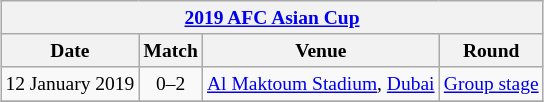<table class="wikitable" style="margin:1em auto 1em auto; text-align:center; font-size:small;">
<tr>
<th colspan="4"><a href='#'>2019 AFC Asian Cup</a></th>
</tr>
<tr>
<th>Date</th>
<th>Match</th>
<th>Venue</th>
<th>Round</th>
</tr>
<tr>
<td>12 January 2019</td>
<td> 0–2 </td>
<td><a href='#'>Al Maktoum Stadium</a>, <a href='#'>Dubai</a></td>
<td><a href='#'>Group stage</a></td>
</tr>
<tr>
</tr>
</table>
